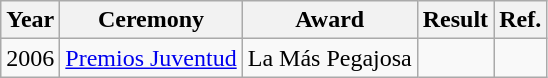<table class="wikitable">
<tr>
<th align="left">Year</th>
<th align="left">Ceremony</th>
<th align="left">Award</th>
<th align="left">Result</th>
<th>Ref.</th>
</tr>
<tr>
<td align="left">2006</td>
<td align="left"><a href='#'>Premios Juventud</a></td>
<td align="left">La Más Pegajosa</td>
<td></td>
<td></td>
</tr>
</table>
